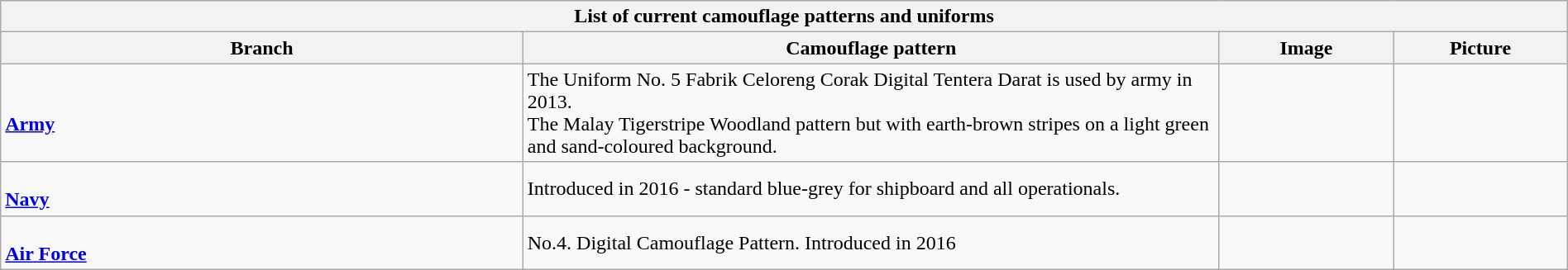<table class="wikitable" style="width:100%; text-align:font-size:97%;">
<tr>
<th colspan=4>List of current camouflage patterns and uniforms</th>
</tr>
<tr>
<th width=15%>Branch</th>
<th width=20%>Camouflage pattern</th>
<th width=5%>Image</th>
<th width=5%>Picture</th>
</tr>
<tr>
<td><br><strong><a href='#'>Army</a></strong></td>
<td>The Uniform No. 5 Fabrik Celoreng Corak Digital Tentera Darat is used by army in 2013.<br>The Malay Tigerstripe Woodland pattern but with earth-brown stripes on a light green and sand-coloured background.</td>
<td><br><br></td>
<td></td>
</tr>
<tr>
<td><br><strong><a href='#'>Navy</a></strong></td>
<td>Introduced in 2016 - standard blue-grey for shipboard and all operationals.</td>
<td></td>
<td></td>
</tr>
<tr>
<td> <br><strong><a href='#'>Air Force</a></strong></td>
<td>No.4. Digital Camouflage Pattern. Introduced in 2016</td>
<td></td>
<td></td>
</tr>
</table>
